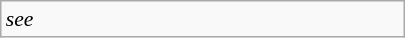<table class="wikitable floatright" style="font-size: 0.9em; width: 270px;">
<tr>
<td><em>see </em></td>
</tr>
</table>
